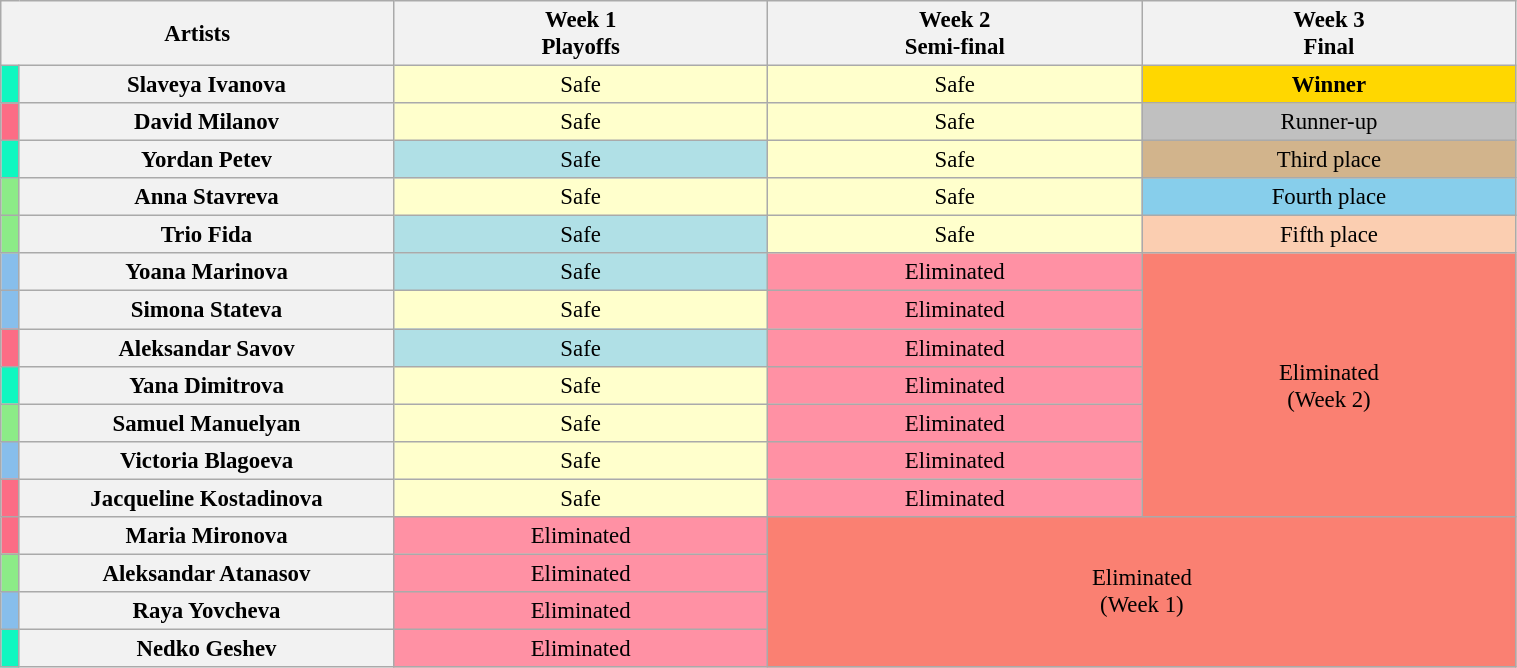<table class="wikitable" style="text-align:center; font-size:95%; width:80%">
<tr>
<th colspan="2" style="width:21%">Artists</th>
<th style="width:20%">Week 1<br>Playoffs</th>
<th style="width:20%">Week 2<br>Semi-final</th>
<th style="width:20%">Week 3<br>Final</th>
</tr>
<tr>
<th style="background:#0ff7c0"></th>
<th>Slaveya Ivanova</th>
<td style="background:#ffffcc">Safe</td>
<td style="background:#ffffcc">Safe</td>
<td style="background: gold"><strong>Winner</strong></td>
</tr>
<tr>
<th style="background:#FC6C85"></th>
<th>David Milanov</th>
<td style="background:#ffffcc">Safe</td>
<td style="background:#ffffcc">Safe</td>
<td style="background: silver">Runner-up</td>
</tr>
<tr>
<th style="background:#0ff7c0"></th>
<th>Yordan Petev</th>
<td style="background:#B0E0E6">Safe</td>
<td style="background:#ffffcc">Safe</td>
<td style="background: tan">Third place</td>
</tr>
<tr>
<th style="background:#8ceb87"></th>
<th>Anna Stavreva</th>
<td style="background:#ffffcc">Safe</td>
<td style="background:#ffffcc">Safe</td>
<td style="background:skyblue">Fourth place</td>
</tr>
<tr>
<th style="background:#8ceb87"></th>
<th>Trio Fida</th>
<td style="background:#B0E0E6">Safe</td>
<td style="background:#ffffcc">Safe</td>
<td style="background:#fbceb1">Fifth place</td>
</tr>
<tr>
<th style="background:#87beeb"></th>
<th>Yoana Marinova</th>
<td style="background:#B0E0E6">Safe</td>
<td style="background:#FF91A4">Eliminated</td>
<td style="background: salmon" rowspan="7">Eliminated<br>(Week 2)</td>
</tr>
<tr>
<th style="background:#87beeb; width:01%"></th>
<th>Simona Stateva</th>
<td style="background:#ffffcc">Safe</td>
<td style="background:#FF91A4">Eliminated</td>
</tr>
<tr>
<th style="background:#FC6C85"></th>
<th>Aleksandar Savov</th>
<td style="background:#B0E0E6">Safe</td>
<td style="background:#FF91A4">Eliminated</td>
</tr>
<tr>
<th style="background:#0ff7c0"></th>
<th>Yana Dimitrova</th>
<td style="background:#ffffcc">Safe</td>
<td style="background:#FF91A4">Eliminated</td>
</tr>
<tr>
<th style="background:#8ceb87"></th>
<th>Samuel Manuelyan</th>
<td style="background:#ffffcc">Safe</td>
<td style="background:#FF91A4">Eliminated</td>
</tr>
<tr>
<th style="background:#87beeb"></th>
<th>Victoria Blagoeva</th>
<td style="background:#ffffcc">Safe</td>
<td style="background:#FF91A4">Eliminated</td>
</tr>
<tr>
<th style="background:#FC6C85"></th>
<th>Jacqueline Kostadinova</th>
<td style="background:#ffffcc">Safe</td>
<td style="background:#FF91A4">Eliminated</td>
</tr>
<tr>
<th style="background:#FC6C85"></th>
<th>Maria Mironova</th>
<td style="background:#FF91A4">Eliminated</td>
<td style="background: salmon" rowspan="4" colspan="2">Eliminated<br>(Week 1)</td>
</tr>
<tr>
<th style="background:#8ceb87"></th>
<th>Aleksandar Atanasov</th>
<td style="background:#FF91A4">Eliminated</td>
</tr>
<tr>
<th style="background:#87beeb"></th>
<th>Raya Yovcheva</th>
<td style="background:#FF91A4">Eliminated</td>
</tr>
<tr>
<th style="background:#0ff7c0"></th>
<th>Nedko Geshev</th>
<td style="background:#FF91A4">Eliminated</td>
</tr>
</table>
